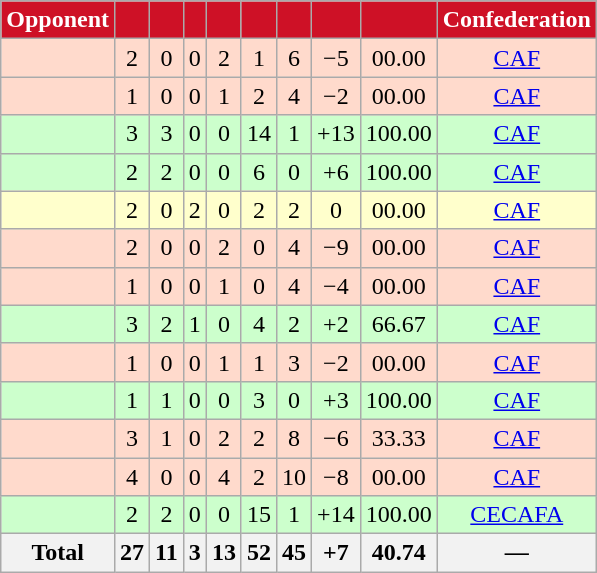<table class="wikitable sortable" style="text-align:center;">
<tr style="color:#ffffff">
<th style="background-color:#CE1126;">Opponent</th>
<th style="background-color:#CE1126;"></th>
<th style="background-color:#CE1126;"></th>
<th style="background-color:#CE1126;"></th>
<th style="background-color:#CE1126;"></th>
<th style="background-color:#CE1126;"></th>
<th style="background-color:#CE1126;"></th>
<th style="background-color:#CE1126;"></th>
<th style="background-color:#CE1126;"></th>
<th style="background-color:#CE1126;color:#ffffff">Confederation</th>
</tr>
<tr bgcolor=FFDACC>
<td style="text-align:left;"></td>
<td>2</td>
<td>0</td>
<td>0</td>
<td>2</td>
<td>1</td>
<td>6</td>
<td>−5</td>
<td>00.00</td>
<td><a href='#'>CAF</a></td>
</tr>
<tr bgcolor=FFDACC>
<td style="text-align:left;"></td>
<td>1</td>
<td>0</td>
<td>0</td>
<td>1</td>
<td>2</td>
<td>4</td>
<td>−2</td>
<td>00.00</td>
<td><a href='#'>CAF</a></td>
</tr>
<tr bgcolor=CCFFCC>
<td style="text-align:left;"></td>
<td>3</td>
<td>3</td>
<td>0</td>
<td>0</td>
<td>14</td>
<td>1</td>
<td>+13</td>
<td>100.00</td>
<td><a href='#'>CAF</a></td>
</tr>
<tr bgcolor=CCFFCC>
<td style="text-align:left;"></td>
<td>2</td>
<td>2</td>
<td>0</td>
<td>0</td>
<td>6</td>
<td>0</td>
<td>+6</td>
<td>100.00</td>
<td><a href='#'>CAF</a></td>
</tr>
<tr bgcolor=FFFFCC>
<td style="text-align:left;"></td>
<td>2</td>
<td>0</td>
<td>2</td>
<td>0</td>
<td>2</td>
<td>2</td>
<td>0</td>
<td>00.00</td>
<td><a href='#'>CAF</a></td>
</tr>
<tr bgcolor=FFDACC>
<td style="text-align:left;"></td>
<td>2</td>
<td>0</td>
<td>0</td>
<td>2</td>
<td>0</td>
<td>4</td>
<td>−9</td>
<td>00.00</td>
<td><a href='#'>CAF</a></td>
</tr>
<tr bgcolor=FFDACC>
<td style="text-align:left;"></td>
<td>1</td>
<td>0</td>
<td>0</td>
<td>1</td>
<td>0</td>
<td>4</td>
<td>−4</td>
<td>00.00</td>
<td><a href='#'>CAF</a></td>
</tr>
<tr bgcolor=CCFFCC>
<td style="text-align:left;"></td>
<td>3</td>
<td>2</td>
<td>1</td>
<td>0</td>
<td>4</td>
<td>2</td>
<td>+2</td>
<td>66.67</td>
<td><a href='#'>CAF</a></td>
</tr>
<tr bgcolor=FFDACC>
<td style="text-align:left;"></td>
<td>1</td>
<td>0</td>
<td>0</td>
<td>1</td>
<td>1</td>
<td>3</td>
<td>−2</td>
<td>00.00</td>
<td><a href='#'>CAF</a></td>
</tr>
<tr bgcolor=CCFFCC>
<td style="text-align:left;"></td>
<td>1</td>
<td>1</td>
<td>0</td>
<td>0</td>
<td>3</td>
<td>0</td>
<td>+3</td>
<td>100.00</td>
<td><a href='#'>CAF</a></td>
</tr>
<tr bgcolor=FFDACC>
<td style="text-align:left;"></td>
<td>3</td>
<td>1</td>
<td>0</td>
<td>2</td>
<td>2</td>
<td>8</td>
<td>−6</td>
<td>33.33</td>
<td><a href='#'>CAF</a></td>
</tr>
<tr bgcolor=FFDACC>
<td style="text-align:left;"></td>
<td>4</td>
<td>0</td>
<td>0</td>
<td>4</td>
<td>2</td>
<td>10</td>
<td>−8</td>
<td>00.00</td>
<td><a href='#'>CAF</a></td>
</tr>
<tr bgcolor=CCFFCC>
<td style="text-align:left;"></td>
<td>2</td>
<td>2</td>
<td>0</td>
<td>0</td>
<td>15</td>
<td>1</td>
<td>+14</td>
<td>100.00</td>
<td><a href='#'>CECAFA</a></td>
</tr>
<tr>
<th>Total</th>
<th>27</th>
<th>11</th>
<th>3</th>
<th>13</th>
<th>52</th>
<th>45</th>
<th>+7</th>
<th>40.74</th>
<th>—</th>
</tr>
</table>
